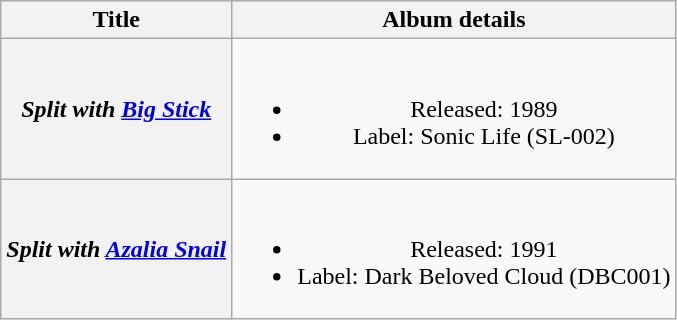<table class="wikitable plainrowheaders" style="text-align:center;">
<tr>
<th rowspan="1" scope="col">Title</th>
<th rowspan="1" scope="col">Album details</th>
</tr>
<tr>
<th scope="row"><em>Split with <a href='#'>Big Stick</a></em></th>
<td><br><ul><li>Released: 1989</li><li>Label: Sonic Life (SL-002)</li></ul></td>
</tr>
<tr>
<th scope="row"><em>Split with <a href='#'>Azalia Snail</a></em></th>
<td><br><ul><li>Released: 1991</li><li>Label: Dark Beloved Cloud (DBC001)</li></ul></td>
</tr>
</table>
